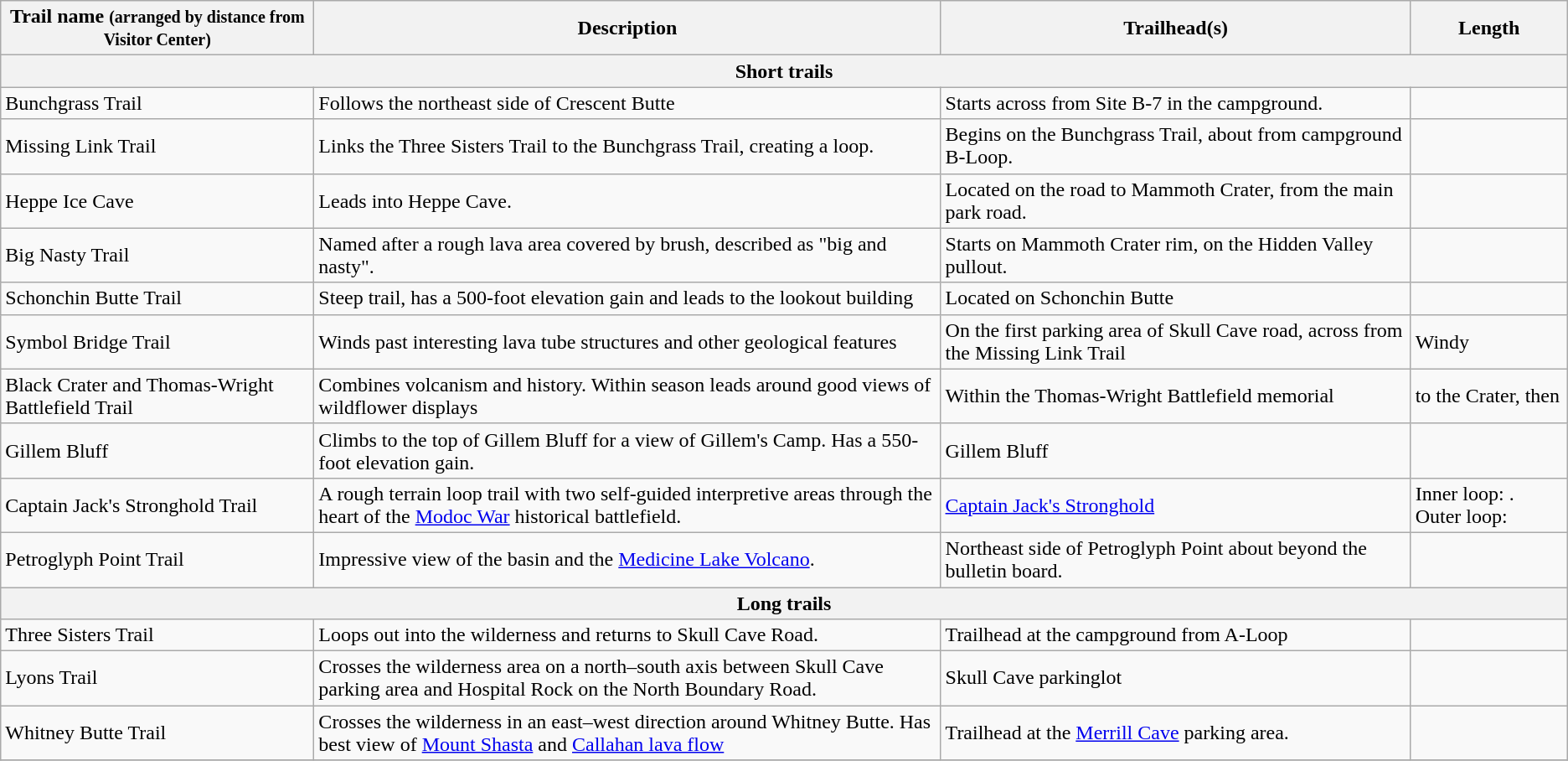<table class="wikitable">
<tr>
<th width="20%">Trail name <small>(arranged by distance from Visitor Center)</small></th>
<th width="40%">Description</th>
<th width="30%">Trailhead(s)</th>
<th width="10%">Length</th>
</tr>
<tr>
<th colspan="4">Short trails</th>
</tr>
<tr>
<td>Bunchgrass Trail</td>
<td>Follows the northeast side of Crescent Butte</td>
<td>Starts across from Site B-7 in the campground.</td>
<td></td>
</tr>
<tr>
<td>Missing Link Trail</td>
<td>Links the Three Sisters Trail to the Bunchgrass Trail, creating a  loop.</td>
<td>Begins on the Bunchgrass Trail, about  from campground B-Loop.</td>
<td></td>
</tr>
<tr>
<td>Heppe Ice Cave</td>
<td>Leads into Heppe Cave.</td>
<td>Located on the road to Mammoth Crater,  from the main park road.</td>
<td></td>
</tr>
<tr>
<td>Big Nasty Trail</td>
<td>Named after a rough lava area covered by brush, described as "big and nasty".</td>
<td>Starts on Mammoth Crater rim, on the Hidden Valley pullout.</td>
<td></td>
</tr>
<tr>
<td>Schonchin Butte Trail</td>
<td>Steep trail, has a 500-foot elevation gain and leads to the lookout building</td>
<td>Located on Schonchin Butte</td>
<td></td>
</tr>
<tr>
<td>Symbol Bridge Trail</td>
<td>Winds past interesting lava tube structures and other geological features</td>
<td>On the first parking area of Skull Cave road, across from the Missing Link Trail</td>
<td>Windy </td>
</tr>
<tr>
<td>Black Crater and Thomas-Wright Battlefield Trail</td>
<td>Combines volcanism and history. Within season leads around good views of wildflower displays</td>
<td>Within the Thomas-Wright Battlefield memorial</td>
<td> to the Crater, then </td>
</tr>
<tr>
<td>Gillem Bluff</td>
<td>Climbs to the top of Gillem Bluff for a view of Gillem's Camp. Has a 550-foot elevation gain.</td>
<td>Gillem Bluff</td>
<td></td>
</tr>
<tr>
<td>Captain Jack's Stronghold Trail</td>
<td>A rough terrain loop trail with two self-guided interpretive areas through the heart of the <a href='#'>Modoc War</a> historical battlefield.</td>
<td><a href='#'>Captain Jack's Stronghold</a> <small></small></td>
<td>Inner loop: . Outer loop: </td>
</tr>
<tr>
<td>Petroglyph Point Trail</td>
<td>Impressive view of the basin and the <a href='#'>Medicine Lake Volcano</a>.</td>
<td>Northeast side of Petroglyph Point about  beyond the bulletin board.</td>
<td></td>
</tr>
<tr>
<th colspan="4">Long trails</th>
</tr>
<tr>
<td>Three Sisters Trail</td>
<td>Loops out into the wilderness and returns to Skull Cave Road.</td>
<td>Trailhead at the campground from A-Loop</td>
<td></td>
</tr>
<tr>
<td>Lyons Trail</td>
<td>Crosses the wilderness area on a north–south axis between Skull Cave parking area and Hospital Rock on the North Boundary Road.</td>
<td>Skull Cave parkinglot</td>
<td></td>
</tr>
<tr>
<td>Whitney Butte Trail</td>
<td>Crosses the wilderness in an east–west direction around Whitney Butte. Has best view of <a href='#'>Mount Shasta</a> and <a href='#'>Callahan lava flow</a></td>
<td>Trailhead at the <a href='#'>Merrill Cave</a> parking area.</td>
<td></td>
</tr>
<tr>
</tr>
</table>
